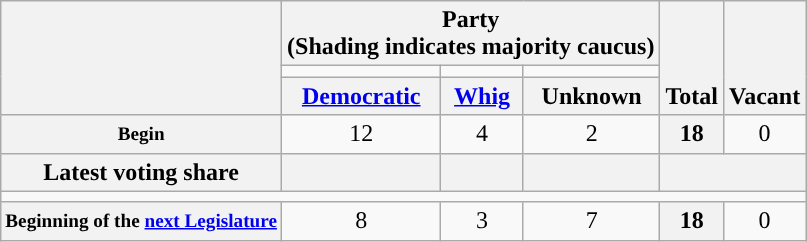<table class=wikitable style="text-align:center">
<tr style="vertical-align:bottom;">
<th rowspan=3></th>
<th colspan=3>Party <div>(Shading indicates majority caucus)</div></th>
<th rowspan=3>Total</th>
<th rowspan=3>Vacant</th>
</tr>
<tr style="height:5px">
<td style="background-color:"></td>
<td style="background-color:"></td>
<td style="background-color:"></td>
</tr>
<tr>
<th><a href='#'>Democratic</a></th>
<th><a href='#'>Whig</a></th>
<th>Unknown</th>
</tr>
<tr>
<th style="font-size:80%">Begin</th>
<td>12</td>
<td>4</td>
<td>2</td>
<th>18</th>
<td>0</td>
</tr>
<tr>
<th>Latest voting share</th>
<th></th>
<th></th>
<th></th>
<th colspan=2></th>
</tr>
<tr>
<td colspan=6></td>
</tr>
<tr>
<th style="white-space:nowrap; font-size:80%;">Beginning of the <a href='#'>next Legislature</a></th>
<td>8</td>
<td>3</td>
<td>7</td>
<th>18</th>
<td>0</td>
</tr>
</table>
